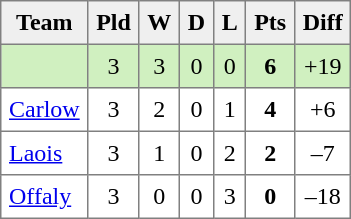<table style=border-collapse:collapse border=1 cellspacing=0 cellpadding=5>
<tr align=center bgcolor=#efefef>
<th>Team</th>
<th>Pld</th>
<th>W</th>
<th>D</th>
<th>L</th>
<th>Pts</th>
<th>Diff</th>
</tr>
<tr align=center style="background:#D0F0C0;">
<td style="text-align:left;"> </td>
<td>3</td>
<td>3</td>
<td>0</td>
<td>0</td>
<td><strong>6</strong></td>
<td>+19</td>
</tr>
<tr align=center style="background:#FFFFFF;">
<td style="text-align:left;"> <a href='#'>Carlow</a></td>
<td>3</td>
<td>2</td>
<td>0</td>
<td>1</td>
<td><strong>4</strong></td>
<td>+6</td>
</tr>
<tr align=center style="background:#FFFFFF;">
<td style="text-align:left;"> <a href='#'>Laois</a></td>
<td>3</td>
<td>1</td>
<td>0</td>
<td>2</td>
<td><strong>2</strong></td>
<td>–7</td>
</tr>
<tr align=center style="background:#FFFFFF;">
<td style="text-align:left;"> <a href='#'>Offaly</a></td>
<td>3</td>
<td>0</td>
<td>0</td>
<td>3</td>
<td><strong>0</strong></td>
<td>–18</td>
</tr>
</table>
